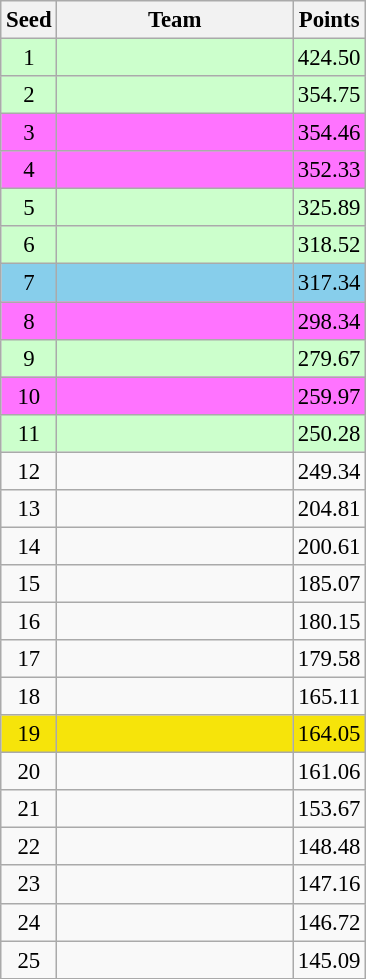<table class="wikitable sortable" style="font-size:95%; text-align:center;">
<tr>
<th>Seed</th>
<th width=150>Team</th>
<th>Points</th>
</tr>
<tr style="background: #ccffcc;">
<td>1</td>
<td align="left"></td>
<td>424.50</td>
</tr>
<tr style="background: #ccffcc;">
<td>2</td>
<td align="left"></td>
<td>354.75</td>
</tr>
<tr style="background: #FF73FF;">
<td>3</td>
<td align="left"></td>
<td>354.46</td>
</tr>
<tr style="background: #FF73FF;">
<td>4</td>
<td align="left"></td>
<td>352.33</td>
</tr>
<tr style="background: #ccffcc;">
<td>5</td>
<td align="left"></td>
<td>325.89</td>
</tr>
<tr style="background: #ccffcc;">
<td>6</td>
<td align="left"></td>
<td>318.52</td>
</tr>
<tr style="background: #87ceeb;">
<td>7</td>
<td align="left"></td>
<td>317.34</td>
</tr>
<tr style="background: #FF73FF;">
<td>8</td>
<td align="left"></td>
<td>298.34</td>
</tr>
<tr style="background: #ccffcc;">
<td>9</td>
<td align="left"></td>
<td>279.67</td>
</tr>
<tr style="background: #FF73FF;">
<td>10</td>
<td align="left"></td>
<td>259.97</td>
</tr>
<tr style="background: #ccffcc;">
<td>11</td>
<td align="left"></td>
<td>250.28</td>
</tr>
<tr>
<td>12</td>
<td align="left"></td>
<td>249.34</td>
</tr>
<tr>
<td>13</td>
<td align="left"></td>
<td>204.81</td>
</tr>
<tr>
<td>14</td>
<td align="left"></td>
<td>200.61</td>
</tr>
<tr>
<td>15</td>
<td align="left"></td>
<td>185.07</td>
</tr>
<tr>
<td>16</td>
<td align="left"></td>
<td>180.15</td>
</tr>
<tr>
<td>17</td>
<td align="left"></td>
<td>179.58</td>
</tr>
<tr>
<td>18</td>
<td align="left"></td>
<td>165.11</td>
</tr>
<tr style="background: #F6E40A;">
<td>19</td>
<td align="left"></td>
<td>164.05</td>
</tr>
<tr>
<td>20</td>
<td align="left"></td>
<td>161.06</td>
</tr>
<tr>
<td>21</td>
<td align="left"></td>
<td>153.67</td>
</tr>
<tr>
<td>22</td>
<td align="left"></td>
<td>148.48</td>
</tr>
<tr>
<td>23</td>
<td align="left"></td>
<td>147.16</td>
</tr>
<tr>
<td>24</td>
<td align="left"></td>
<td>146.72</td>
</tr>
<tr>
<td>25</td>
<td align="left"></td>
<td>145.09</td>
</tr>
</table>
